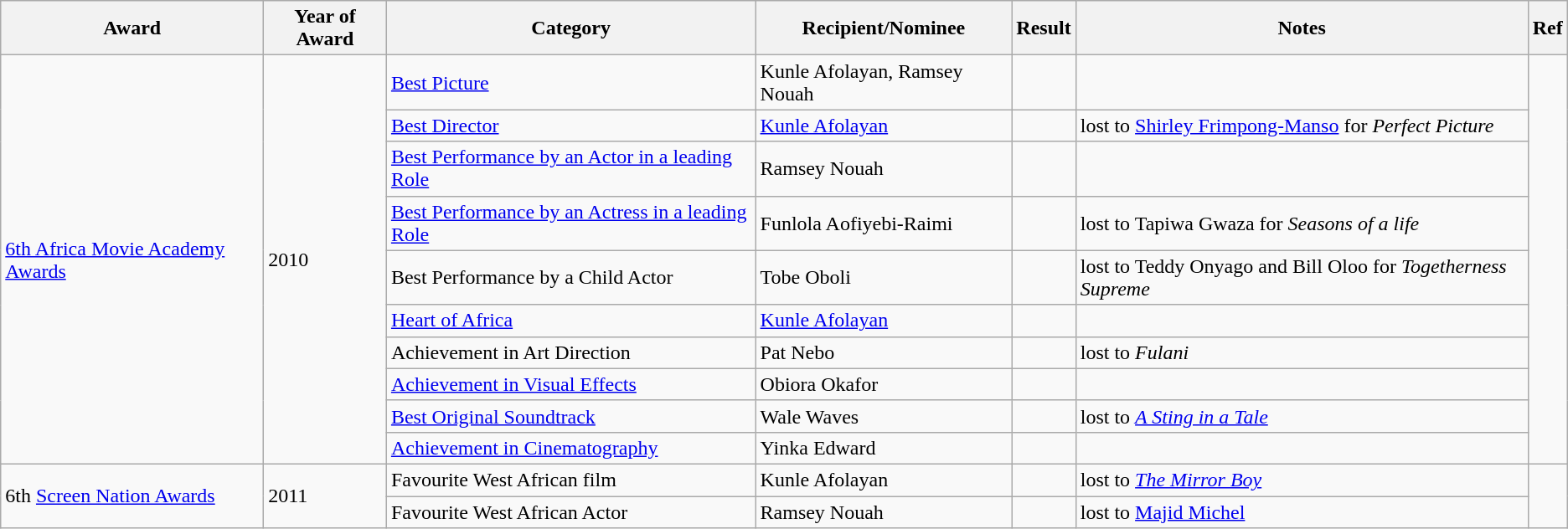<table class="wikitable">
<tr>
<th>Award</th>
<th>Year of Award</th>
<th>Category</th>
<th>Recipient/Nominee</th>
<th>Result</th>
<th>Notes</th>
<th>Ref</th>
</tr>
<tr>
<td rowspan=10><a href='#'>6th Africa Movie Academy Awards</a></td>
<td rowspan=10>2010</td>
<td><a href='#'>Best Picture</a></td>
<td>Kunle Afolayan, Ramsey Nouah</td>
<td></td>
<td></td>
<td rowspan=10></td>
</tr>
<tr>
<td><a href='#'>Best Director</a></td>
<td><a href='#'>Kunle Afolayan</a></td>
<td></td>
<td>lost to <a href='#'>Shirley Frimpong-Manso</a> for <em>Perfect Picture</em></td>
</tr>
<tr>
<td><a href='#'>Best Performance by an Actor in a leading Role</a></td>
<td>Ramsey Nouah</td>
<td></td>
<td></td>
</tr>
<tr>
<td><a href='#'>Best Performance by an Actress in a leading Role</a></td>
<td>Funlola Aofiyebi-Raimi</td>
<td></td>
<td>lost to Tapiwa Gwaza for <em>Seasons of a life</em></td>
</tr>
<tr>
<td>Best Performance by a Child Actor</td>
<td>Tobe Oboli</td>
<td></td>
<td>lost to Teddy Onyago and Bill Oloo for <em>Togetherness Supreme</em></td>
</tr>
<tr>
<td><a href='#'>Heart of Africa</a></td>
<td><a href='#'>Kunle Afolayan</a></td>
<td></td>
<td></td>
</tr>
<tr>
<td>Achievement in Art Direction</td>
<td>Pat Nebo</td>
<td></td>
<td>lost to <em>Fulani</em></td>
</tr>
<tr>
<td><a href='#'>Achievement in Visual Effects</a></td>
<td>Obiora Okafor</td>
<td></td>
<td></td>
</tr>
<tr>
<td><a href='#'>Best Original Soundtrack</a></td>
<td>Wale Waves</td>
<td></td>
<td>lost to <em><a href='#'>A Sting in a Tale</a></em></td>
</tr>
<tr>
<td><a href='#'>Achievement in Cinematography</a></td>
<td>Yinka Edward</td>
<td></td>
<td></td>
</tr>
<tr>
<td rowspan=2>6th <a href='#'>Screen Nation Awards</a></td>
<td rowspan=2>2011</td>
<td>Favourite West African film</td>
<td>Kunle Afolayan</td>
<td></td>
<td>lost to <em><a href='#'>The Mirror Boy</a></em></td>
<td rowspan=2></td>
</tr>
<tr>
<td>Favourite West African Actor</td>
<td>Ramsey Nouah</td>
<td></td>
<td>lost to <a href='#'>Majid Michel</a></td>
</tr>
</table>
